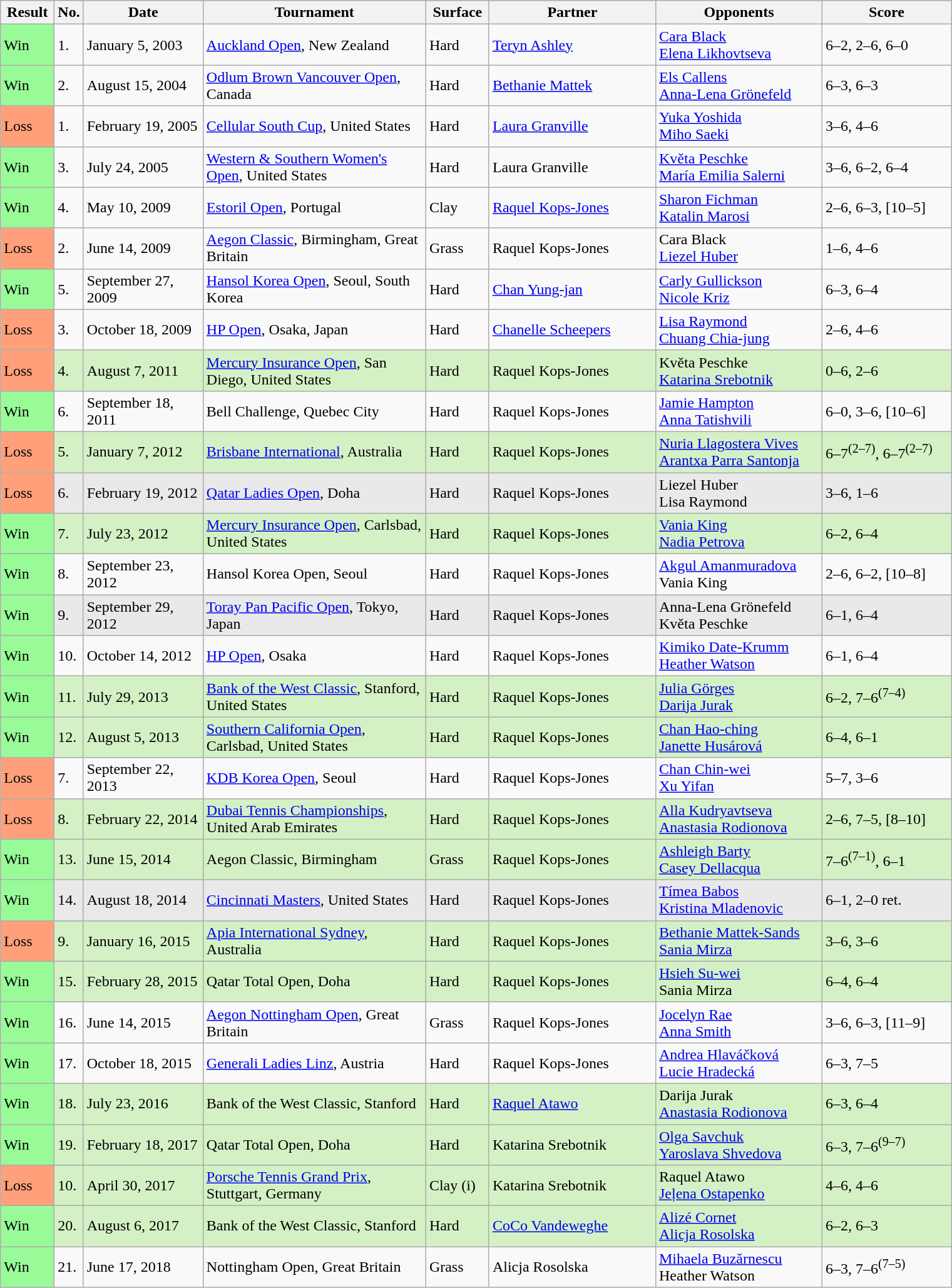<table class="sortable wikitable">
<tr>
<th style="width:50px">Result</th>
<th style="width:20px">No.</th>
<th style="width:120px">Date</th>
<th style="width:230px">Tournament</th>
<th style="width:60px">Surface</th>
<th style="width:170px">Partner</th>
<th style="width:170px">Opponents</th>
<th style="width:130px" class="unsortable">Score</th>
</tr>
<tr>
<td style="background:#98fb98;">Win</td>
<td>1.</td>
<td>January 5, 2003</td>
<td><a href='#'>Auckland Open</a>, New Zealand</td>
<td>Hard</td>
<td> <a href='#'>Teryn Ashley</a></td>
<td> <a href='#'>Cara Black</a> <br>  <a href='#'>Elena Likhovtseva</a></td>
<td>6–2, 2–6, 6–0</td>
</tr>
<tr>
<td style="background:#98fb98;">Win</td>
<td>2.</td>
<td>August 15, 2004</td>
<td><a href='#'>Odlum Brown Vancouver Open</a>, Canada</td>
<td>Hard</td>
<td> <a href='#'>Bethanie Mattek</a></td>
<td> <a href='#'>Els Callens</a> <br>  <a href='#'>Anna-Lena Grönefeld</a></td>
<td>6–3, 6–3</td>
</tr>
<tr>
<td style="background:#ffa07a;">Loss</td>
<td>1.</td>
<td>February 19, 2005</td>
<td><a href='#'>Cellular South Cup</a>, United States</td>
<td>Hard</td>
<td> <a href='#'>Laura Granville</a></td>
<td> <a href='#'>Yuka Yoshida</a> <br>  <a href='#'>Miho Saeki</a></td>
<td>3–6, 4–6</td>
</tr>
<tr>
<td style="background:#98fb98;">Win</td>
<td>3.</td>
<td>July 24, 2005</td>
<td><a href='#'>Western & Southern Women's Open</a>, United States</td>
<td>Hard</td>
<td> Laura Granville</td>
<td> <a href='#'>Květa Peschke</a> <br>  <a href='#'>María Emilia Salerni</a></td>
<td>3–6, 6–2, 6–4</td>
</tr>
<tr>
<td style="background:#98fb98;">Win</td>
<td>4.</td>
<td>May 10, 2009</td>
<td><a href='#'>Estoril Open</a>, Portugal</td>
<td>Clay</td>
<td> <a href='#'>Raquel Kops-Jones</a></td>
<td> <a href='#'>Sharon Fichman</a> <br>  <a href='#'>Katalin Marosi</a></td>
<td>2–6, 6–3, [10–5]</td>
</tr>
<tr>
<td style="background:#ffa07a;">Loss</td>
<td>2.</td>
<td>June 14, 2009</td>
<td><a href='#'>Aegon Classic</a>, Birmingham, Great Britain</td>
<td>Grass</td>
<td> Raquel Kops-Jones</td>
<td> Cara Black <br>  <a href='#'>Liezel Huber</a></td>
<td>1–6, 4–6</td>
</tr>
<tr>
<td style="background:#98fb98;">Win</td>
<td>5.</td>
<td>September 27, 2009</td>
<td><a href='#'>Hansol Korea Open</a>, Seoul, South Korea</td>
<td>Hard</td>
<td> <a href='#'>Chan Yung-jan</a></td>
<td> <a href='#'>Carly Gullickson</a> <br>  <a href='#'>Nicole Kriz</a></td>
<td>6–3, 6–4</td>
</tr>
<tr>
<td style="background:#ffa07a;">Loss</td>
<td>3.</td>
<td>October 18, 2009</td>
<td><a href='#'>HP Open</a>, Osaka, Japan</td>
<td>Hard</td>
<td> <a href='#'>Chanelle Scheepers</a></td>
<td> <a href='#'>Lisa Raymond</a> <br>  <a href='#'>Chuang Chia-jung</a></td>
<td>2–6, 4–6</td>
</tr>
<tr style="background:#d4f1c5;">
<td style="background:#ffa07a;">Loss</td>
<td>4.</td>
<td>August 7, 2011</td>
<td><a href='#'>Mercury Insurance Open</a>, San Diego, United States</td>
<td>Hard</td>
<td> Raquel Kops-Jones</td>
<td> Květa Peschke <br>  <a href='#'>Katarina Srebotnik</a></td>
<td>0–6, 2–6</td>
</tr>
<tr>
<td style="background:#98fb98;">Win</td>
<td>6.</td>
<td>September 18, 2011</td>
<td>Bell Challenge, Quebec City</td>
<td>Hard</td>
<td> Raquel Kops-Jones</td>
<td> <a href='#'>Jamie Hampton</a> <br>  <a href='#'>Anna Tatishvili</a></td>
<td>6–0, 3–6, [10–6]</td>
</tr>
<tr style="background:#d4f1c5;">
<td style="background:#ffa07a;">Loss</td>
<td>5.</td>
<td>January 7, 2012</td>
<td><a href='#'>Brisbane International</a>, Australia</td>
<td>Hard</td>
<td> Raquel Kops-Jones</td>
<td> <a href='#'>Nuria Llagostera Vives</a> <br>  <a href='#'>Arantxa Parra Santonja</a></td>
<td>6–7<sup>(2–7)</sup>, 6–7<sup>(2–7)</sup></td>
</tr>
<tr style="background:#e9e9e9;">
<td style="background:#ffa07a;">Loss</td>
<td>6.</td>
<td>February 19, 2012</td>
<td><a href='#'>Qatar Ladies Open</a>, Doha</td>
<td>Hard</td>
<td> Raquel Kops-Jones</td>
<td> Liezel Huber <br>  Lisa Raymond</td>
<td>3–6, 1–6</td>
</tr>
<tr style="background:#d4f1c5;">
<td style="background:#98fb98;">Win</td>
<td>7.</td>
<td>July 23, 2012</td>
<td><a href='#'>Mercury Insurance Open</a>, Carlsbad, United States</td>
<td>Hard</td>
<td> Raquel Kops-Jones</td>
<td> <a href='#'>Vania King</a> <br>  <a href='#'>Nadia Petrova</a></td>
<td>6–2, 6–4</td>
</tr>
<tr>
<td style="background:#98fb98;">Win</td>
<td>8.</td>
<td>September 23, 2012</td>
<td>Hansol Korea Open, Seoul</td>
<td>Hard</td>
<td> Raquel Kops-Jones</td>
<td> <a href='#'>Akgul Amanmuradova</a> <br>  Vania King</td>
<td>2–6, 6–2, [10–8]</td>
</tr>
<tr style="background:#e9e9e9;">
<td style="background:#98fb98;">Win</td>
<td>9.</td>
<td>September 29, 2012</td>
<td><a href='#'>Toray Pan Pacific Open</a>, Tokyo, Japan</td>
<td>Hard</td>
<td> Raquel Kops-Jones</td>
<td> Anna-Lena Grönefeld <br>  Květa Peschke</td>
<td>6–1, 6–4</td>
</tr>
<tr>
<td style="background:#98fb98;">Win</td>
<td>10.</td>
<td>October 14, 2012</td>
<td><a href='#'>HP Open</a>, Osaka</td>
<td>Hard</td>
<td> Raquel Kops-Jones</td>
<td> <a href='#'>Kimiko Date-Krumm</a> <br>  <a href='#'>Heather Watson</a></td>
<td>6–1, 6–4</td>
</tr>
<tr style="background:#d4f1c5;">
<td style="background:#98fb98;">Win</td>
<td>11.</td>
<td>July 29, 2013</td>
<td><a href='#'>Bank of the West Classic</a>, Stanford, United States</td>
<td>Hard</td>
<td> Raquel Kops-Jones</td>
<td> <a href='#'>Julia Görges</a> <br>  <a href='#'>Darija Jurak</a></td>
<td>6–2, 7–6<sup>(7–4)</sup></td>
</tr>
<tr style="background:#d4f1c5;">
<td style="background:#98fb98;">Win</td>
<td>12.</td>
<td>August 5, 2013</td>
<td><a href='#'>Southern California Open</a>, Carlsbad, United States</td>
<td>Hard</td>
<td> Raquel Kops-Jones</td>
<td> <a href='#'>Chan Hao-ching</a> <br>  <a href='#'>Janette Husárová</a></td>
<td>6–4, 6–1</td>
</tr>
<tr>
<td style="background:#ffa07a;">Loss</td>
<td>7.</td>
<td>September 22, 2013</td>
<td><a href='#'>KDB Korea Open</a>, Seoul</td>
<td>Hard</td>
<td> Raquel Kops-Jones</td>
<td> <a href='#'>Chan Chin-wei</a> <br>  <a href='#'>Xu Yifan</a></td>
<td>5–7, 3–6</td>
</tr>
<tr style="background:#d4f1c5;">
<td style="background:#ffa07a;">Loss</td>
<td>8.</td>
<td>February 22, 2014</td>
<td><a href='#'>Dubai Tennis Championships</a>, United Arab Emirates</td>
<td>Hard</td>
<td> Raquel Kops-Jones</td>
<td> <a href='#'>Alla Kudryavtseva</a> <br>  <a href='#'>Anastasia Rodionova</a></td>
<td>2–6, 7–5, [8–10]</td>
</tr>
<tr style="background:#d4f1c5;">
<td style="background:#98fb98;">Win</td>
<td>13.</td>
<td>June 15, 2014</td>
<td>Aegon Classic, Birmingham</td>
<td>Grass</td>
<td> Raquel Kops-Jones</td>
<td> <a href='#'>Ashleigh Barty</a> <br>  <a href='#'>Casey Dellacqua</a></td>
<td>7–6<sup>(7–1)</sup>, 6–1</td>
</tr>
<tr style="background:#e9e9e9;">
<td style="background:#98fb98;">Win</td>
<td>14.</td>
<td>August 18, 2014</td>
<td><a href='#'>Cincinnati Masters</a>, United States</td>
<td>Hard</td>
<td> Raquel Kops-Jones</td>
<td> <a href='#'>Tímea Babos</a> <br>  <a href='#'>Kristina Mladenovic</a></td>
<td>6–1, 2–0 ret.</td>
</tr>
<tr style="background:#d4f1c5;">
<td style="background:#ffa07a;">Loss</td>
<td>9.</td>
<td>January 16, 2015</td>
<td><a href='#'>Apia International Sydney</a>, Australia</td>
<td>Hard</td>
<td> Raquel Kops-Jones</td>
<td> <a href='#'>Bethanie Mattek-Sands</a> <br>  <a href='#'>Sania Mirza</a></td>
<td>3–6, 3–6</td>
</tr>
<tr style="background:#d4f1c5;">
<td style="background:#98fb98;">Win</td>
<td>15.</td>
<td>February 28, 2015</td>
<td>Qatar Total Open, Doha</td>
<td>Hard</td>
<td> Raquel Kops-Jones</td>
<td> <a href='#'>Hsieh Su-wei</a>  <br>  Sania Mirza</td>
<td>6–4, 6–4</td>
</tr>
<tr>
<td style="background:#98fb98;">Win</td>
<td>16.</td>
<td>June 14, 2015</td>
<td><a href='#'>Aegon Nottingham Open</a>, Great Britain</td>
<td>Grass</td>
<td> Raquel Kops-Jones</td>
<td> <a href='#'>Jocelyn Rae</a> <br>  <a href='#'>Anna Smith</a></td>
<td>3–6, 6–3, [11–9]</td>
</tr>
<tr>
<td style="background:#98fb98;">Win</td>
<td>17.</td>
<td>October 18, 2015</td>
<td><a href='#'>Generali Ladies Linz</a>, Austria</td>
<td>Hard</td>
<td> Raquel Kops-Jones</td>
<td> <a href='#'>Andrea Hlaváčková</a> <br>  <a href='#'>Lucie Hradecká</a></td>
<td>6–3, 7–5</td>
</tr>
<tr style="background:#d4f1c5;">
<td style="background:#98fb98;">Win</td>
<td>18.</td>
<td>July 23, 2016</td>
<td>Bank of the West Classic, Stanford</td>
<td>Hard</td>
<td> <a href='#'>Raquel Atawo</a></td>
<td> Darija Jurak <br>  <a href='#'>Anastasia Rodionova</a></td>
<td>6–3, 6–4</td>
</tr>
<tr style="background:#d4f1c5;">
<td style="background:#98fb98;">Win</td>
<td>19.</td>
<td>February 18, 2017</td>
<td>Qatar Total Open, Doha</td>
<td>Hard</td>
<td> Katarina Srebotnik</td>
<td> <a href='#'>Olga Savchuk</a> <br>  <a href='#'>Yaroslava Shvedova</a></td>
<td>6–3, 7–6<sup>(9–7)</sup></td>
</tr>
<tr style="background:#d4f1c5;">
<td style="background:#ffa07a;">Loss</td>
<td>10.</td>
<td>April 30, 2017</td>
<td><a href='#'>Porsche Tennis Grand Prix</a>, Stuttgart, Germany</td>
<td>Clay (i)</td>
<td> Katarina Srebotnik</td>
<td> Raquel Atawo <br>  <a href='#'>Jeļena Ostapenko</a></td>
<td>4–6, 4–6</td>
</tr>
<tr style="background:#d4f1c5;">
<td style="background:#98fb98;">Win</td>
<td>20.</td>
<td>August 6, 2017</td>
<td>Bank of the West Classic, Stanford</td>
<td>Hard</td>
<td> <a href='#'>CoCo Vandeweghe</a></td>
<td> <a href='#'>Alizé Cornet</a> <br>  <a href='#'>Alicja Rosolska</a></td>
<td>6–2, 6–3</td>
</tr>
<tr>
<td style="background:#98fb98;">Win</td>
<td>21.</td>
<td>June 17, 2018</td>
<td>Nottingham Open, Great Britain</td>
<td>Grass</td>
<td> Alicja Rosolska</td>
<td> <a href='#'>Mihaela Buzărnescu</a> <br>  Heather Watson</td>
<td>6–3, 7–6<sup>(7–5)</sup></td>
</tr>
</table>
